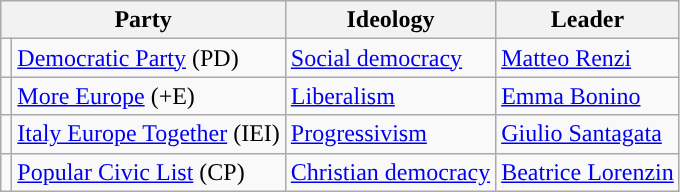<table class=wikitable style=text-align:left>
<tr>
<th colspan=2>Party</th>
<th>Ideology</th>
<th>Leader</th>
</tr>
<tr>
<td></td>
<td><a href='#'>Democratic Party</a> (PD)</td>
<td><a href='#'>Social democracy</a></td>
<td><a href='#'>Matteo Renzi</a></td>
</tr>
<tr>
<td></td>
<td><a href='#'>More Europe</a> (+E)</td>
<td><a href='#'>Liberalism</a></td>
<td><a href='#'>Emma Bonino</a></td>
</tr>
<tr>
<td></td>
<td><a href='#'>Italy Europe Together</a> (IEI)</td>
<td><a href='#'>Progressivism</a></td>
<td><a href='#'>Giulio Santagata</a></td>
</tr>
<tr>
<td></td>
<td><a href='#'>Popular Civic List</a> (CP)</td>
<td><a href='#'>Christian democracy</a></td>
<td><a href='#'>Beatrice Lorenzin</a></td>
</tr>
</table>
